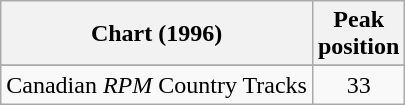<table class="wikitable sortable">
<tr>
<th align="left">Chart (1996)</th>
<th align="center">Peak<br>position</th>
</tr>
<tr>
</tr>
<tr>
<td align="left">Canadian <em>RPM</em> Country Tracks</td>
<td align="center">33</td>
</tr>
</table>
